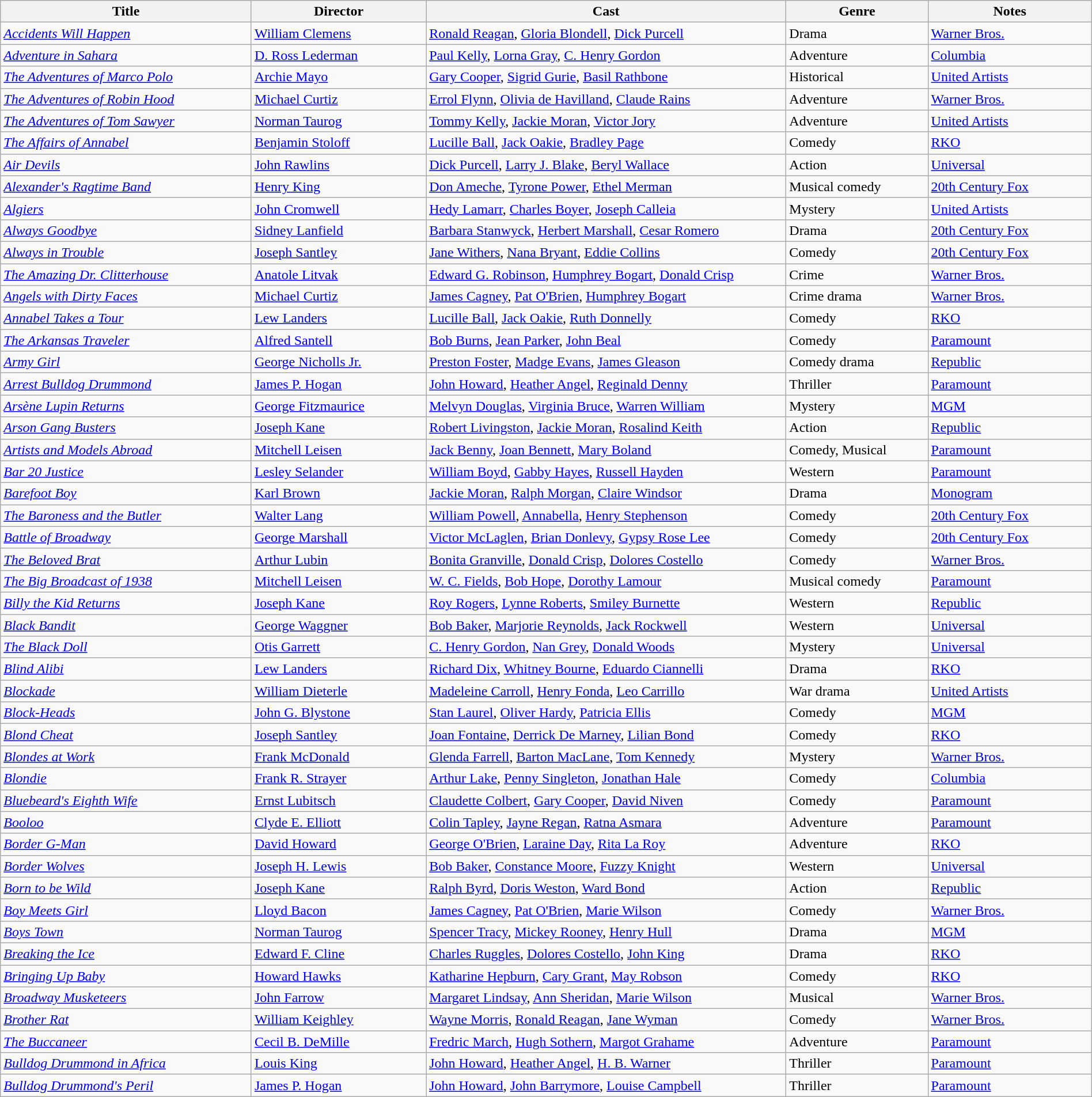<table class="wikitable" style="width:100%;">
<tr>
<th style="width:23%;">Title</th>
<th style="width:16%;">Director</th>
<th style="width:33%;">Cast</th>
<th style="width:13%;">Genre</th>
<th style="width:15%;">Notes</th>
</tr>
<tr>
<td><em><a href='#'>Accidents Will Happen</a></em></td>
<td><a href='#'>William Clemens</a></td>
<td><a href='#'>Ronald Reagan</a>, <a href='#'>Gloria Blondell</a>, <a href='#'>Dick Purcell</a></td>
<td>Drama</td>
<td><a href='#'>Warner Bros.</a></td>
</tr>
<tr>
<td><em><a href='#'>Adventure in Sahara</a></em></td>
<td><a href='#'>D. Ross Lederman</a></td>
<td><a href='#'>Paul Kelly</a>, <a href='#'>Lorna Gray</a>, <a href='#'>C. Henry Gordon</a></td>
<td>Adventure</td>
<td><a href='#'>Columbia</a></td>
</tr>
<tr>
<td><em><a href='#'>The Adventures of Marco Polo</a></em></td>
<td><a href='#'>Archie Mayo</a></td>
<td><a href='#'>Gary Cooper</a>, <a href='#'>Sigrid Gurie</a>, <a href='#'>Basil Rathbone</a></td>
<td>Historical</td>
<td><a href='#'>United Artists</a></td>
</tr>
<tr>
<td><em><a href='#'>The Adventures of Robin Hood</a></em></td>
<td><a href='#'>Michael Curtiz</a></td>
<td><a href='#'>Errol Flynn</a>, <a href='#'>Olivia de Havilland</a>, <a href='#'>Claude Rains</a></td>
<td>Adventure</td>
<td><a href='#'>Warner Bros.</a></td>
</tr>
<tr>
<td><em><a href='#'>The Adventures of Tom Sawyer</a></em></td>
<td><a href='#'>Norman Taurog</a></td>
<td><a href='#'>Tommy Kelly</a>, <a href='#'>Jackie Moran</a>, <a href='#'>Victor Jory</a></td>
<td>Adventure</td>
<td><a href='#'>United Artists</a></td>
</tr>
<tr>
<td><em><a href='#'>The Affairs of Annabel</a></em></td>
<td><a href='#'>Benjamin Stoloff</a></td>
<td><a href='#'>Lucille Ball</a>, <a href='#'>Jack Oakie</a>, <a href='#'>Bradley Page</a></td>
<td>Comedy</td>
<td><a href='#'>RKO</a></td>
</tr>
<tr>
<td><em><a href='#'>Air Devils</a></em></td>
<td><a href='#'>John Rawlins</a></td>
<td><a href='#'>Dick Purcell</a>, <a href='#'>Larry J. Blake</a>, <a href='#'>Beryl Wallace</a></td>
<td>Action</td>
<td><a href='#'>Universal</a></td>
</tr>
<tr>
<td><em><a href='#'>Alexander's Ragtime Band</a></em></td>
<td><a href='#'>Henry King</a></td>
<td><a href='#'>Don Ameche</a>, <a href='#'>Tyrone Power</a>, <a href='#'>Ethel Merman</a></td>
<td>Musical comedy</td>
<td><a href='#'>20th Century Fox</a></td>
</tr>
<tr>
<td><em><a href='#'>Algiers</a></em></td>
<td><a href='#'>John Cromwell</a></td>
<td><a href='#'>Hedy Lamarr</a>, <a href='#'>Charles Boyer</a>, <a href='#'>Joseph Calleia</a></td>
<td>Mystery</td>
<td><a href='#'>United Artists</a></td>
</tr>
<tr>
<td><em><a href='#'>Always Goodbye</a></em></td>
<td><a href='#'>Sidney Lanfield</a></td>
<td><a href='#'>Barbara Stanwyck</a>, <a href='#'>Herbert Marshall</a>, <a href='#'>Cesar Romero</a></td>
<td>Drama</td>
<td><a href='#'>20th Century Fox</a></td>
</tr>
<tr>
<td><em><a href='#'>Always in Trouble</a></em></td>
<td><a href='#'>Joseph Santley</a></td>
<td><a href='#'>Jane Withers</a>, <a href='#'>Nana Bryant</a>, <a href='#'>Eddie Collins</a></td>
<td>Comedy</td>
<td><a href='#'>20th Century Fox</a></td>
</tr>
<tr>
<td><em><a href='#'>The Amazing Dr. Clitterhouse</a></em></td>
<td><a href='#'>Anatole Litvak</a></td>
<td><a href='#'>Edward G. Robinson</a>, <a href='#'>Humphrey Bogart</a>, <a href='#'>Donald Crisp</a></td>
<td>Crime</td>
<td><a href='#'>Warner Bros.</a></td>
</tr>
<tr>
<td><em><a href='#'>Angels with Dirty Faces</a></em></td>
<td><a href='#'>Michael Curtiz</a></td>
<td><a href='#'>James Cagney</a>, <a href='#'>Pat O'Brien</a>, <a href='#'>Humphrey Bogart</a></td>
<td>Crime drama</td>
<td><a href='#'>Warner Bros.</a></td>
</tr>
<tr>
<td><em><a href='#'>Annabel Takes a Tour</a></em></td>
<td><a href='#'>Lew Landers</a></td>
<td><a href='#'>Lucille Ball</a>, <a href='#'>Jack Oakie</a>, <a href='#'>Ruth Donnelly</a></td>
<td>Comedy</td>
<td><a href='#'>RKO</a></td>
</tr>
<tr>
<td><em><a href='#'>The Arkansas Traveler</a></em></td>
<td><a href='#'>Alfred Santell</a></td>
<td><a href='#'>Bob Burns</a>, <a href='#'>Jean Parker</a>, <a href='#'>John Beal</a></td>
<td>Comedy</td>
<td><a href='#'>Paramount</a></td>
</tr>
<tr>
<td><em><a href='#'>Army Girl</a></em></td>
<td><a href='#'>George Nicholls Jr.</a></td>
<td><a href='#'>Preston Foster</a>, <a href='#'>Madge Evans</a>, <a href='#'>James Gleason</a></td>
<td>Comedy drama</td>
<td><a href='#'>Republic</a></td>
</tr>
<tr>
<td><em><a href='#'>Arrest Bulldog Drummond</a></em></td>
<td><a href='#'>James P. Hogan</a></td>
<td><a href='#'>John Howard</a>, <a href='#'>Heather Angel</a>, <a href='#'>Reginald Denny</a></td>
<td>Thriller</td>
<td><a href='#'>Paramount</a></td>
</tr>
<tr>
<td><em><a href='#'>Arsène Lupin Returns</a></em></td>
<td><a href='#'>George Fitzmaurice</a></td>
<td><a href='#'>Melvyn Douglas</a>, <a href='#'>Virginia Bruce</a>, <a href='#'>Warren William</a></td>
<td>Mystery</td>
<td><a href='#'>MGM</a></td>
</tr>
<tr>
<td><em><a href='#'>Arson Gang Busters</a></em></td>
<td><a href='#'>Joseph Kane</a></td>
<td><a href='#'>Robert Livingston</a>, <a href='#'>Jackie Moran</a>, <a href='#'>Rosalind Keith</a></td>
<td>Action</td>
<td><a href='#'>Republic</a></td>
</tr>
<tr>
<td><em><a href='#'>Artists and Models Abroad</a></em></td>
<td><a href='#'>Mitchell Leisen</a></td>
<td><a href='#'>Jack Benny</a>, <a href='#'>Joan Bennett</a>, <a href='#'>Mary Boland</a></td>
<td>Comedy, Musical</td>
<td><a href='#'>Paramount</a></td>
</tr>
<tr>
<td><em><a href='#'>Bar 20 Justice</a></em></td>
<td><a href='#'>Lesley Selander</a></td>
<td><a href='#'>William Boyd</a>, <a href='#'>Gabby Hayes</a>, <a href='#'>Russell Hayden</a></td>
<td>Western</td>
<td><a href='#'>Paramount</a></td>
</tr>
<tr>
<td><em><a href='#'>Barefoot Boy</a></em></td>
<td><a href='#'>Karl Brown</a></td>
<td><a href='#'>Jackie Moran</a>, <a href='#'>Ralph Morgan</a>, <a href='#'>Claire Windsor</a></td>
<td>Drama</td>
<td><a href='#'>Monogram</a></td>
</tr>
<tr>
<td><em><a href='#'>The Baroness and the Butler</a></em></td>
<td><a href='#'>Walter Lang</a></td>
<td><a href='#'>William Powell</a>, <a href='#'>Annabella</a>, <a href='#'>Henry Stephenson</a></td>
<td>Comedy</td>
<td><a href='#'>20th Century Fox</a></td>
</tr>
<tr>
<td><em><a href='#'>Battle of Broadway</a></em></td>
<td><a href='#'>George Marshall</a></td>
<td><a href='#'>Victor McLaglen</a>, <a href='#'>Brian Donlevy</a>, <a href='#'>Gypsy Rose Lee</a></td>
<td>Comedy</td>
<td><a href='#'>20th Century Fox</a></td>
</tr>
<tr>
<td><em><a href='#'>The Beloved Brat</a></em></td>
<td><a href='#'>Arthur Lubin</a></td>
<td><a href='#'>Bonita Granville</a>, <a href='#'>Donald Crisp</a>, <a href='#'>Dolores Costello</a></td>
<td>Comedy</td>
<td><a href='#'>Warner Bros.</a></td>
</tr>
<tr>
<td><em><a href='#'>The Big Broadcast of 1938</a></em></td>
<td><a href='#'>Mitchell Leisen</a></td>
<td><a href='#'>W. C. Fields</a>, <a href='#'>Bob Hope</a>, <a href='#'>Dorothy Lamour</a></td>
<td>Musical comedy</td>
<td><a href='#'>Paramount</a></td>
</tr>
<tr>
<td><em><a href='#'>Billy the Kid Returns</a></em></td>
<td><a href='#'>Joseph Kane</a></td>
<td><a href='#'>Roy Rogers</a>, <a href='#'>Lynne Roberts</a>, <a href='#'>Smiley Burnette</a></td>
<td>Western</td>
<td><a href='#'>Republic</a></td>
</tr>
<tr>
<td><em><a href='#'>Black Bandit</a></em></td>
<td><a href='#'>George Waggner</a></td>
<td><a href='#'>Bob Baker</a>, <a href='#'>Marjorie Reynolds</a>, <a href='#'>Jack Rockwell</a></td>
<td>Western</td>
<td><a href='#'>Universal</a></td>
</tr>
<tr>
<td><em><a href='#'>The Black Doll</a></em></td>
<td><a href='#'>Otis Garrett</a></td>
<td><a href='#'>C. Henry Gordon</a>, <a href='#'>Nan Grey</a>, <a href='#'>Donald Woods</a></td>
<td>Mystery</td>
<td><a href='#'>Universal</a></td>
</tr>
<tr>
<td><em><a href='#'>Blind Alibi</a></em></td>
<td><a href='#'>Lew Landers</a></td>
<td><a href='#'>Richard Dix</a>, <a href='#'>Whitney Bourne</a>, <a href='#'>Eduardo Ciannelli</a></td>
<td>Drama</td>
<td><a href='#'>RKO</a></td>
</tr>
<tr>
<td><em><a href='#'>Blockade</a></em></td>
<td><a href='#'>William Dieterle</a></td>
<td><a href='#'>Madeleine Carroll</a>, <a href='#'>Henry Fonda</a>, <a href='#'>Leo Carrillo</a></td>
<td>War drama</td>
<td><a href='#'>United Artists</a></td>
</tr>
<tr>
<td><em><a href='#'>Block-Heads</a></em></td>
<td><a href='#'>John G. Blystone</a></td>
<td><a href='#'>Stan Laurel</a>, <a href='#'>Oliver Hardy</a>, <a href='#'>Patricia Ellis</a></td>
<td>Comedy</td>
<td><a href='#'>MGM</a></td>
</tr>
<tr>
<td><em><a href='#'>Blond Cheat</a></em></td>
<td><a href='#'>Joseph Santley</a></td>
<td><a href='#'>Joan Fontaine</a>, <a href='#'>Derrick De Marney</a>, <a href='#'>Lilian Bond</a></td>
<td>Comedy</td>
<td><a href='#'>RKO</a></td>
</tr>
<tr>
<td><em><a href='#'>Blondes at Work</a></em></td>
<td><a href='#'>Frank McDonald</a></td>
<td><a href='#'>Glenda Farrell</a>, <a href='#'>Barton MacLane</a>, <a href='#'>Tom Kennedy</a></td>
<td>Mystery</td>
<td><a href='#'>Warner Bros.</a></td>
</tr>
<tr>
<td><em><a href='#'>Blondie</a></em></td>
<td><a href='#'>Frank R. Strayer</a></td>
<td><a href='#'>Arthur Lake</a>, <a href='#'>Penny Singleton</a>, <a href='#'>Jonathan Hale</a></td>
<td>Comedy</td>
<td><a href='#'>Columbia</a></td>
</tr>
<tr>
<td><em><a href='#'>Bluebeard's Eighth Wife</a></em></td>
<td><a href='#'>Ernst Lubitsch</a></td>
<td><a href='#'>Claudette Colbert</a>, <a href='#'>Gary Cooper</a>, <a href='#'>David Niven</a></td>
<td>Comedy</td>
<td><a href='#'>Paramount</a></td>
</tr>
<tr>
<td><em><a href='#'>Booloo</a></em></td>
<td><a href='#'>Clyde E. Elliott</a></td>
<td><a href='#'>Colin Tapley</a>, <a href='#'>Jayne Regan</a>, <a href='#'>Ratna Asmara</a></td>
<td>Adventure</td>
<td><a href='#'>Paramount</a></td>
</tr>
<tr>
<td><em><a href='#'>Border G-Man</a></em></td>
<td><a href='#'>David Howard</a></td>
<td><a href='#'>George O'Brien</a>, <a href='#'>Laraine Day</a>, <a href='#'>Rita La Roy</a></td>
<td>Adventure</td>
<td><a href='#'>RKO</a></td>
</tr>
<tr>
<td><em><a href='#'>Border Wolves</a></em></td>
<td><a href='#'>Joseph H. Lewis</a></td>
<td><a href='#'>Bob Baker</a>, <a href='#'>Constance Moore</a>, <a href='#'>Fuzzy Knight</a></td>
<td>Western</td>
<td><a href='#'>Universal</a></td>
</tr>
<tr>
<td><em><a href='#'>Born to be Wild</a></em></td>
<td><a href='#'>Joseph Kane</a></td>
<td><a href='#'>Ralph Byrd</a>, <a href='#'>Doris Weston</a>, <a href='#'>Ward Bond</a></td>
<td>Action</td>
<td><a href='#'>Republic</a></td>
</tr>
<tr>
<td><em><a href='#'>Boy Meets Girl</a></em></td>
<td><a href='#'>Lloyd Bacon</a></td>
<td><a href='#'>James Cagney</a>, <a href='#'>Pat O'Brien</a>, <a href='#'>Marie Wilson</a></td>
<td>Comedy</td>
<td><a href='#'>Warner Bros.</a></td>
</tr>
<tr>
<td><em><a href='#'>Boys Town</a></em></td>
<td><a href='#'>Norman Taurog</a></td>
<td><a href='#'>Spencer Tracy</a>, <a href='#'>Mickey Rooney</a>, <a href='#'>Henry Hull</a></td>
<td>Drama</td>
<td><a href='#'>MGM</a></td>
</tr>
<tr>
<td><em><a href='#'>Breaking the Ice</a></em></td>
<td><a href='#'>Edward F. Cline</a></td>
<td><a href='#'>Charles Ruggles</a>, <a href='#'>Dolores Costello</a>, <a href='#'>John King</a></td>
<td>Drama</td>
<td><a href='#'>RKO</a></td>
</tr>
<tr>
<td><em><a href='#'>Bringing Up Baby</a></em></td>
<td><a href='#'>Howard Hawks</a></td>
<td><a href='#'>Katharine Hepburn</a>, <a href='#'>Cary Grant</a>, <a href='#'>May Robson</a></td>
<td>Comedy</td>
<td><a href='#'>RKO</a></td>
</tr>
<tr>
<td><em><a href='#'>Broadway Musketeers</a></em></td>
<td><a href='#'>John Farrow</a></td>
<td><a href='#'>Margaret Lindsay</a>, <a href='#'>Ann Sheridan</a>, <a href='#'>Marie Wilson</a></td>
<td>Musical</td>
<td><a href='#'>Warner Bros.</a></td>
</tr>
<tr>
<td><em><a href='#'>Brother Rat</a></em></td>
<td><a href='#'>William Keighley</a></td>
<td><a href='#'>Wayne Morris</a>, <a href='#'>Ronald Reagan</a>, <a href='#'>Jane Wyman</a></td>
<td>Comedy</td>
<td><a href='#'>Warner Bros.</a></td>
</tr>
<tr>
<td><em><a href='#'>The Buccaneer</a></em></td>
<td><a href='#'>Cecil B. DeMille</a></td>
<td><a href='#'>Fredric March</a>, <a href='#'>Hugh Sothern</a>, <a href='#'>Margot Grahame</a></td>
<td>Adventure</td>
<td><a href='#'>Paramount</a></td>
</tr>
<tr>
<td><em><a href='#'>Bulldog Drummond in Africa</a></em></td>
<td><a href='#'>Louis King</a></td>
<td><a href='#'>John Howard</a>, <a href='#'>Heather Angel</a>, <a href='#'>H. B. Warner</a></td>
<td>Thriller</td>
<td><a href='#'>Paramount</a></td>
</tr>
<tr>
<td><em><a href='#'>Bulldog Drummond's Peril</a></em></td>
<td><a href='#'>James P. Hogan</a></td>
<td><a href='#'>John Howard</a>, <a href='#'>John Barrymore</a>, <a href='#'>Louise Campbell</a></td>
<td>Thriller</td>
<td><a href='#'>Paramount</a></td>
</tr>
</table>
